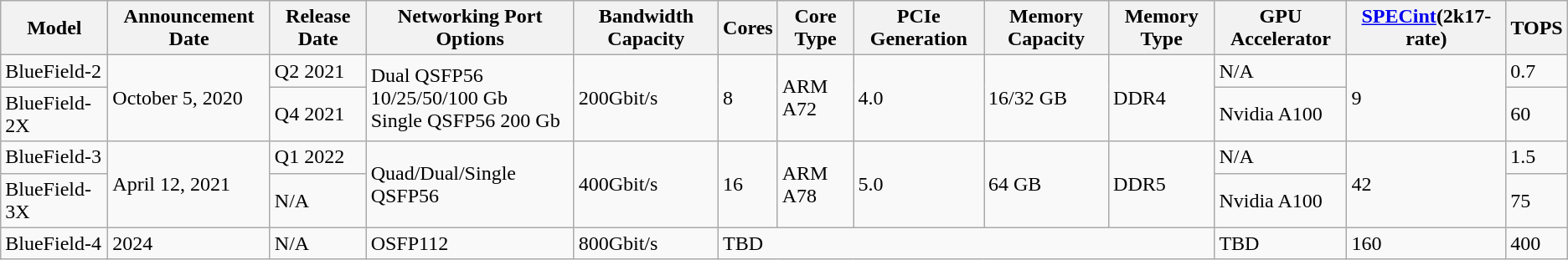<table class="wikitable">
<tr>
<th>Model</th>
<th>Announcement Date</th>
<th>Release Date</th>
<th>Networking Port Options</th>
<th>Bandwidth Capacity</th>
<th>Cores</th>
<th>Core Type</th>
<th>PCIe Generation</th>
<th>Memory Capacity</th>
<th>Memory Type</th>
<th>GPU Accelerator</th>
<th><a href='#'>SPECint</a>(2k17-rate)</th>
<th>TOPS</th>
</tr>
<tr>
<td>BlueField-2</td>
<td rowspan="2">October 5, 2020</td>
<td>Q2 2021</td>
<td rowspan="2">Dual QSFP56 10/25/50/100 Gb<br>Single QSFP56 200 Gb</td>
<td rowspan="2">200Gbit/s</td>
<td rowspan="2">8</td>
<td rowspan="2">ARM A72</td>
<td rowspan="2">4.0</td>
<td rowspan="2">16/32 GB</td>
<td rowspan="2">DDR4</td>
<td>N/A</td>
<td rowspan="2">9</td>
<td>0.7</td>
</tr>
<tr>
<td>BlueField-2X</td>
<td>Q4 2021</td>
<td>Nvidia A100</td>
<td>60</td>
</tr>
<tr>
<td>BlueField-3</td>
<td rowspan="2">April 12, 2021</td>
<td>Q1 2022</td>
<td rowspan="2">Quad/Dual/Single QSFP56</td>
<td rowspan="2">400Gbit/s</td>
<td rowspan="2">16</td>
<td rowspan="2">ARM A78</td>
<td rowspan="2">5.0</td>
<td rowspan="2">64 GB</td>
<td rowspan="2">DDR5</td>
<td>N/A</td>
<td rowspan="2">42</td>
<td>1.5</td>
</tr>
<tr>
<td>BlueField-3X</td>
<td>N/A</td>
<td>Nvidia A100</td>
<td>75</td>
</tr>
<tr>
<td>BlueField-4</td>
<td>2024</td>
<td>N/A</td>
<td>OSFP112</td>
<td>800Gbit/s</td>
<td colspan="5">TBD</td>
<td>TBD</td>
<td>160</td>
<td>400</td>
</tr>
</table>
